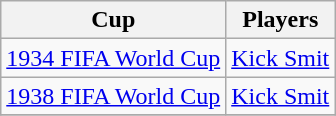<table class="wikitable" style="text-align: left">
<tr style="text-align: center">
<th>Cup</th>
<th>Players</th>
</tr>
<tr>
<td align="left"> <a href='#'>1934 FIFA World Cup</a></td>
<td> <a href='#'>Kick Smit</a></td>
</tr>
<tr>
<td align="left"> <a href='#'>1938 FIFA World Cup</a></td>
<td> <a href='#'>Kick Smit</a></td>
</tr>
<tr>
</tr>
</table>
